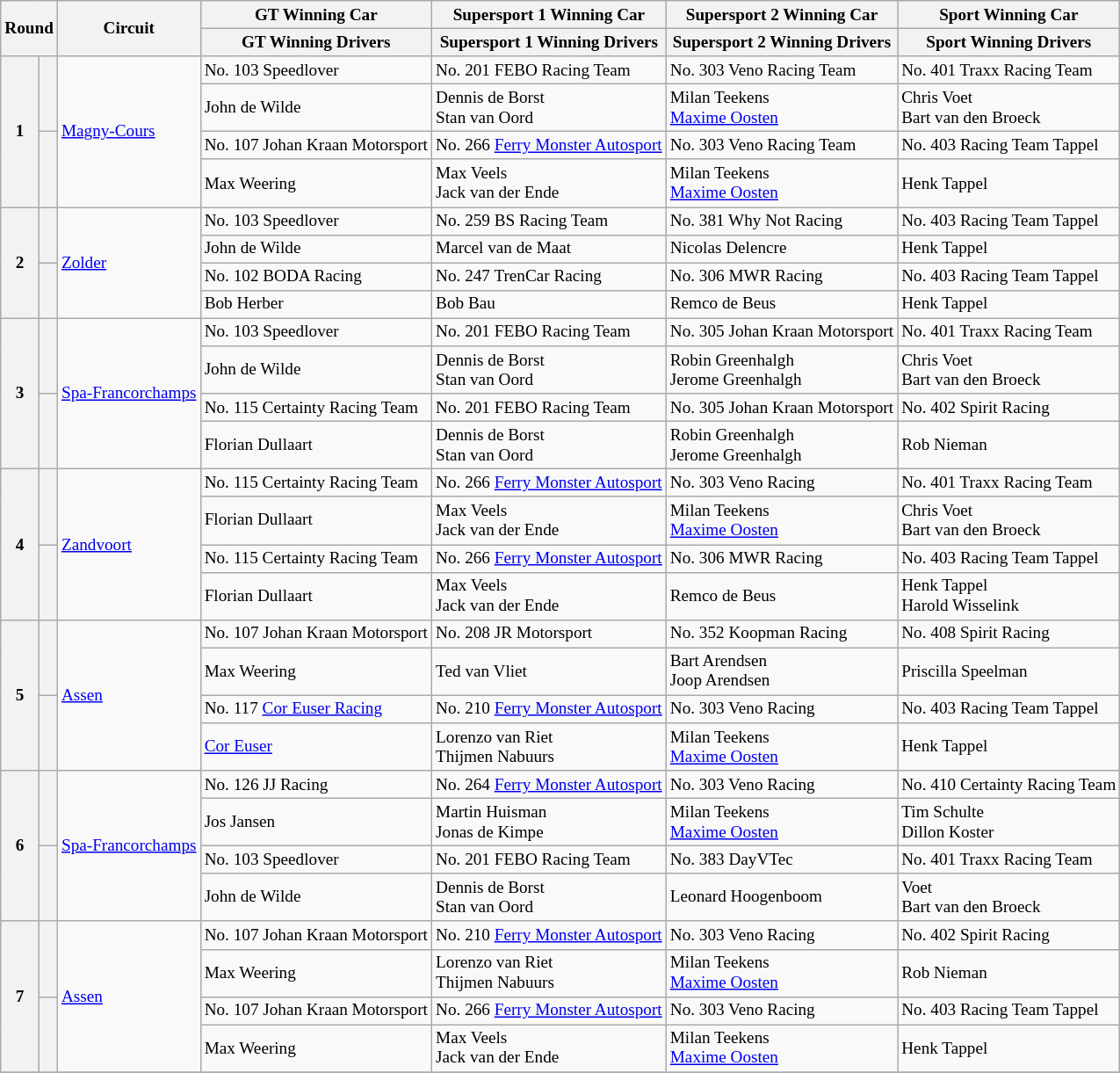<table class="wikitable" style="font-size: 80%;">
<tr>
<th rowspan=2 colspan=2>Round</th>
<th rowspan=2>Circuit</th>
<th>GT Winning Car</th>
<th>Supersport 1 Winning Car</th>
<th>Supersport 2 Winning Car</th>
<th>Sport Winning Car</th>
</tr>
<tr>
<th>GT Winning Drivers</th>
<th>Supersport 1 Winning Drivers</th>
<th>Supersport 2 Winning Drivers</th>
<th>Sport Winning Drivers</th>
</tr>
<tr>
<th rowspan=4>1</th>
<th rowspan=2></th>
<td rowspan=4> <a href='#'>Magny-Cours</a></td>
<td> No. 103 Speedlover</td>
<td> No. 201 FEBO Racing Team</td>
<td> No. 303 Veno Racing Team</td>
<td> No. 401 Traxx Racing Team</td>
</tr>
<tr>
<td> John de Wilde</td>
<td> Dennis de Borst<br> Stan van Oord</td>
<td> Milan Teekens<br> <a href='#'>Maxime Oosten</a></td>
<td> Chris Voet<br> Bart van den Broeck</td>
</tr>
<tr>
<th rowspan=2></th>
<td> No. 107 Johan Kraan Motorsport</td>
<td> No. 266 <a href='#'>Ferry Monster Autosport</a></td>
<td> No. 303 Veno Racing Team</td>
<td> No. 403 Racing Team Tappel</td>
</tr>
<tr>
<td> Max Weering</td>
<td> Max Veels<br> Jack van der Ende</td>
<td> Milan Teekens<br> <a href='#'>Maxime Oosten</a></td>
<td> Henk Tappel</td>
</tr>
<tr>
<th rowspan=4>2</th>
<th rowspan=2></th>
<td rowspan=4> <a href='#'>Zolder</a></td>
<td> No. 103 Speedlover</td>
<td> No. 259 BS Racing Team</td>
<td> No. 381 Why Not Racing</td>
<td> No. 403 Racing Team Tappel</td>
</tr>
<tr>
<td> John de Wilde</td>
<td> Marcel van de Maat</td>
<td> Nicolas Delencre</td>
<td> Henk Tappel</td>
</tr>
<tr>
<th rowspan=2></th>
<td> No. 102 BODA Racing</td>
<td> No. 247 TrenCar Racing</td>
<td> No. 306 MWR Racing</td>
<td> No. 403 Racing Team Tappel</td>
</tr>
<tr>
<td> Bob Herber</td>
<td> Bob Bau</td>
<td> Remco de Beus</td>
<td> Henk Tappel</td>
</tr>
<tr>
<th rowspan=4>3</th>
<th rowspan=2></th>
<td rowspan=4> <a href='#'>Spa-Francorchamps</a></td>
<td> No. 103 Speedlover</td>
<td> No. 201 FEBO Racing Team</td>
<td> No. 305 Johan Kraan Motorsport</td>
<td> No. 401 Traxx Racing Team</td>
</tr>
<tr>
<td> John de Wilde</td>
<td> Dennis de Borst<br> Stan van Oord</td>
<td> Robin Greenhalgh<br> Jerome Greenhalgh</td>
<td> Chris Voet<br> Bart van den Broeck</td>
</tr>
<tr>
<th rowspan=2></th>
<td> No. 115 Certainty Racing Team</td>
<td> No. 201 FEBO Racing Team</td>
<td> No. 305 Johan Kraan Motorsport</td>
<td> No. 402 Spirit Racing</td>
</tr>
<tr>
<td> Florian Dullaart</td>
<td> Dennis de Borst<br> Stan van Oord</td>
<td> Robin Greenhalgh<br> Jerome Greenhalgh</td>
<td> Rob Nieman</td>
</tr>
<tr>
<th rowspan=4>4</th>
<th rowspan=2></th>
<td rowspan=4> <a href='#'>Zandvoort</a></td>
<td> No. 115 Certainty Racing Team</td>
<td> No. 266 <a href='#'>Ferry Monster Autosport</a></td>
<td> No. 303 Veno Racing</td>
<td> No. 401 Traxx Racing Team</td>
</tr>
<tr>
<td> Florian Dullaart</td>
<td> Max Veels<br> Jack van der Ende</td>
<td> Milan Teekens<br> <a href='#'>Maxime Oosten</a></td>
<td> Chris Voet<br> Bart van den Broeck</td>
</tr>
<tr>
<th rowspan=2></th>
<td> No. 115 Certainty Racing Team</td>
<td> No. 266 <a href='#'>Ferry Monster Autosport</a></td>
<td> No. 306 MWR Racing</td>
<td> No. 403 Racing Team Tappel</td>
</tr>
<tr>
<td> Florian Dullaart</td>
<td> Max Veels<br> Jack van der Ende</td>
<td> Remco de Beus</td>
<td> Henk Tappel<br> Harold Wisselink</td>
</tr>
<tr>
<th rowspan=4>5</th>
<th rowspan=2></th>
<td rowspan=4> <a href='#'>Assen</a></td>
<td> No. 107 Johan Kraan Motorsport</td>
<td> No. 208 JR Motorsport</td>
<td> No. 352 Koopman Racing</td>
<td> No. 408 Spirit Racing</td>
</tr>
<tr>
<td> Max Weering</td>
<td> Ted van Vliet</td>
<td> Bart Arendsen<br> Joop Arendsen</td>
<td> Priscilla Speelman</td>
</tr>
<tr>
<th rowspan=2></th>
<td> No. 117 <a href='#'>Cor Euser Racing</a></td>
<td> No. 210 <a href='#'>Ferry Monster Autosport</a></td>
<td> No. 303 Veno Racing</td>
<td> No. 403 Racing Team Tappel</td>
</tr>
<tr>
<td> <a href='#'>Cor Euser</a></td>
<td> Lorenzo van Riet<br> Thijmen Nabuurs</td>
<td> Milan Teekens<br> <a href='#'>Maxime Oosten</a></td>
<td> Henk Tappel</td>
</tr>
<tr>
<th rowspan=4>6</th>
<th rowspan=2></th>
<td rowspan=4> <a href='#'>Spa-Francorchamps</a></td>
<td> No. 126 JJ Racing</td>
<td> No. 264 <a href='#'>Ferry Monster Autosport</a></td>
<td> No. 303 Veno Racing</td>
<td> No. 410 Certainty Racing Team</td>
</tr>
<tr>
<td> Jos Jansen</td>
<td> Martin Huisman<br> Jonas de Kimpe</td>
<td> Milan Teekens<br> <a href='#'>Maxime Oosten</a></td>
<td> Tim Schulte<br> Dillon Koster</td>
</tr>
<tr>
<th rowspan=2></th>
<td> No. 103 Speedlover</td>
<td> No. 201 FEBO Racing Team</td>
<td> No. 383 DayVTec</td>
<td> No. 401 Traxx Racing Team</td>
</tr>
<tr>
<td> John de Wilde</td>
<td> Dennis de Borst<br> Stan van Oord</td>
<td> Leonard Hoogenboom</td>
<td> Voet<br> Bart van den Broeck</td>
</tr>
<tr>
<th rowspan=4>7</th>
<th rowspan=2></th>
<td rowspan=4> <a href='#'>Assen</a></td>
<td> No. 107 Johan Kraan Motorsport</td>
<td> No. 210 <a href='#'>Ferry Monster Autosport</a></td>
<td> No. 303 Veno Racing</td>
<td> No. 402 Spirit Racing</td>
</tr>
<tr>
<td> Max Weering</td>
<td> Lorenzo van Riet<br> Thijmen Nabuurs</td>
<td> Milan Teekens<br> <a href='#'>Maxime Oosten</a></td>
<td> Rob Nieman</td>
</tr>
<tr>
<th rowspan=2></th>
<td> No. 107 Johan Kraan Motorsport</td>
<td> No. 266 <a href='#'>Ferry Monster Autosport</a></td>
<td> No. 303 Veno Racing</td>
<td> No. 403 Racing Team Tappel</td>
</tr>
<tr>
<td> Max Weering</td>
<td> Max Veels<br> Jack van der Ende</td>
<td> Milan Teekens<br> <a href='#'>Maxime Oosten</a></td>
<td> Henk Tappel</td>
</tr>
<tr>
</tr>
</table>
